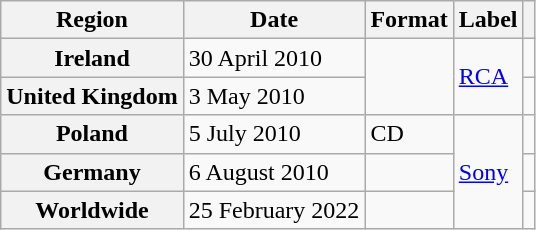<table class="wikitable plainrowheaders">
<tr>
<th scope="col">Region</th>
<th scope="col">Date</th>
<th scope="col">Format</th>
<th scope="col">Label</th>
<th scope="col"></th>
</tr>
<tr>
<th scope="row">Ireland</th>
<td>30 April 2010</td>
<td rowspan="2"></td>
<td rowspan="2"><a href='#'>RCA</a></td>
<td align="center"></td>
</tr>
<tr>
<th scope="row">United Kingdom</th>
<td>3 May 2010</td>
<td align="center"></td>
</tr>
<tr>
<th scope="row">Poland</th>
<td>5 July 2010</td>
<td>CD</td>
<td rowspan="3"><a href='#'>Sony</a></td>
<td align="center"></td>
</tr>
<tr>
<th scope="row">Germany</th>
<td>6 August 2010</td>
<td></td>
<td align="center"></td>
</tr>
<tr>
<th scope="row">Worldwide</th>
<td>25 February 2022</td>
<td></td>
<td></td>
</tr>
</table>
